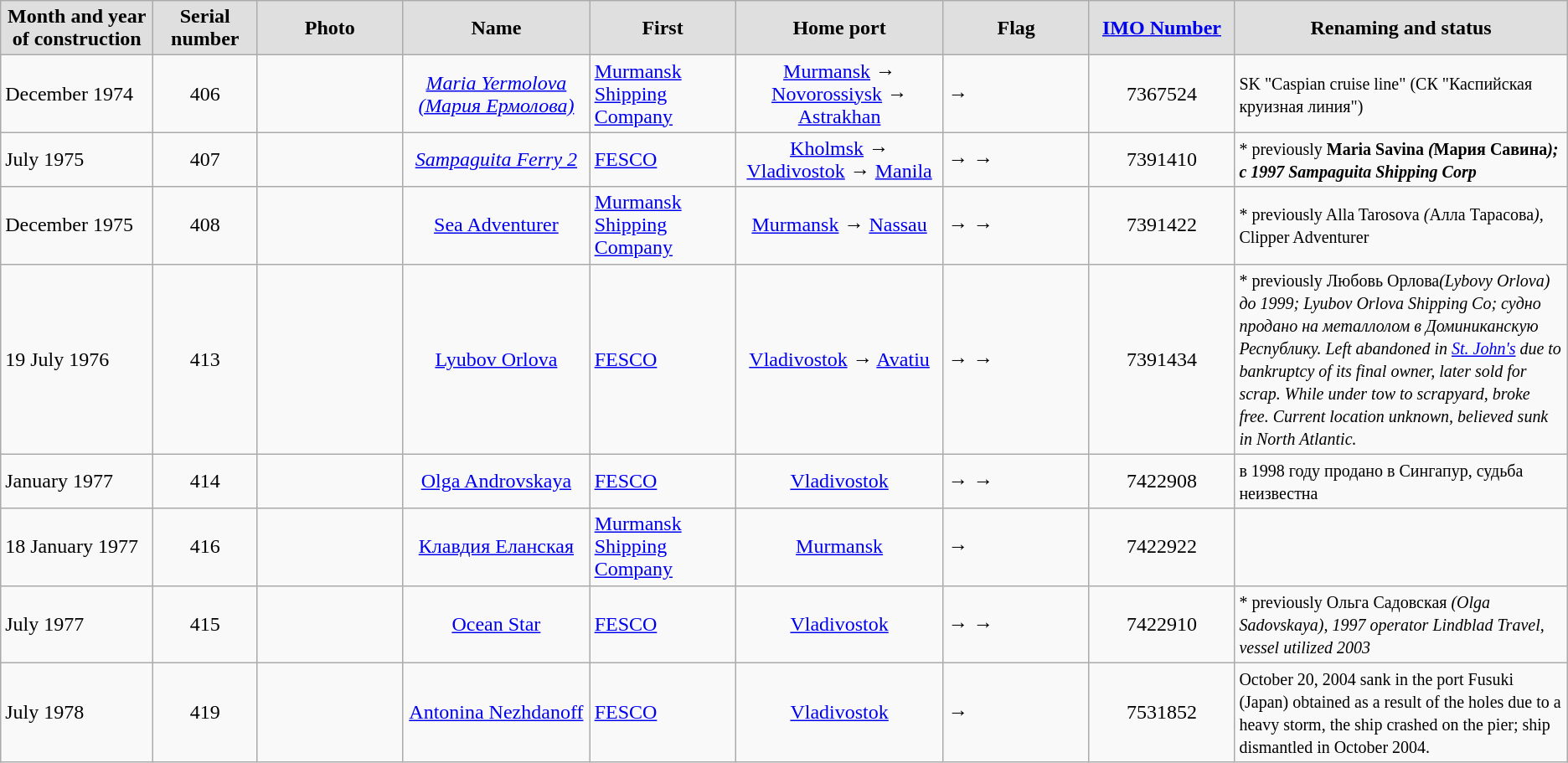<table class="wikitable sortable">
<tr bgcolor="#dfdfdf">
<td width="7%" align="Center"><strong>Month and year of construction</strong></td>
<td width="5%" align="Center"><strong>Serial number</strong></td>
<td width="7%" align="Center"><strong>Photo</strong></td>
<td width="9%" align="Center"><strong>Name</strong></td>
<td width="7%" align="Center"><strong>First</strong></td>
<td width="10%" align="Center"><strong>Home port</strong></td>
<td width="7%" align="Center"><strong>Flag</strong></td>
<td width="7%" align="Center"><strong><a href='#'>IMO Number</a></strong></td>
<td width="16%" align="Center"><strong>Renaming and status</strong></td>
</tr>
<tr>
<td align=Left>December 1974</td>
<td align="Center">406</td>
<td align="Center"></td>
<td align="Center"><em><a href='#'>Maria Yermolova (Мария Ермолова)</a></em></td>
<td><a href='#'>Murmansk Shipping Company</a></td>
<td align="Center"><a href='#'>Murmansk</a> → <a href='#'>Novorossiysk</a> → <a href='#'>Astrakhan</a></td>
<td> → </td>
<td align="Center">7367524</td>
<td><small> SK "Caspian cruise line" (СК "Каспийская круизная линия")</small></td>
</tr>
<tr>
<td align=Left>July 1975</td>
<td align="Center">407</td>
<td></td>
<td align="Center"><em><a href='#'>Sampaguita Ferry 2</a></em></td>
<td><a href='#'>FESCO</a></td>
<td align="Center"><a href='#'>Kholmsk</a> → <a href='#'>Vladivostok</a> → <a href='#'>Manila</a></td>
<td> →  → </td>
<td align="Center">7391410</td>
<td><small>* previously <strong>Maria Savina<em> (</em>Мария Савина<em>); с 1997 Sampaguita Shipping Corp</small></td>
</tr>
<tr>
<td align=Left>December 1975</td>
<td align="Center">408</td>
<td align="Center"></td>
<td align="Center"></em><a href='#'>Sea Adventurer</a><em></td>
<td><a href='#'>Murmansk Shipping Company</a></td>
<td align="Center"><a href='#'>Murmansk</a> → <a href='#'>Nassau</a></td>
<td> →  → </td>
<td align="Center">7391422</td>
<td><small>* previously </em>Alla Tarosova<em> (</em>Алла Тарасова<em>), </em>Clipper Adventurer<em></small></td>
</tr>
<tr>
<td align=Left>19 July 1976</td>
<td align="Center">413</td>
<td align="Center"></td>
<td align="Center"></em><a href='#'>Lyubov Orlova</a><em></td>
<td><a href='#'>FESCO</a></td>
<td align="Center"><a href='#'>Vladivostok</a> → <a href='#'>Avatiu</a></td>
<td> →  → </td>
<td align="Center">7391434</td>
<td><small>* previously </em>Любовь Орлова<em>(Lybovy Orlova) до 1999; Lyubov Orlova Shipping Co; судно продано на металлолом в Доминиканскую Республику. Left abandoned in <a href='#'>St. John's</a> due to bankruptcy of its final owner, later sold for scrap. While under tow to scrapyard, broke free. Current location unknown, believed sunk in North Atlantic.</small></td>
</tr>
<tr>
<td align=Left>January 1977</td>
<td align="Center">414</td>
<td></td>
<td align="Center"></em><a href='#'>Olga Androvskaya</a><em></td>
<td><a href='#'>FESCO</a></td>
<td align="Center"><a href='#'>Vladivostok</a></td>
<td> →  →</td>
<td align="Center">7422908</td>
<td><small>в 1998 году продано в Сингапур, судьба неизвестна </small></td>
</tr>
<tr>
<td align=Left>18 January 1977</td>
<td align="Center">416</td>
<td align="Center"></td>
<td align="Center"></em><a href='#'>Клавдия Еланская</a><em></td>
<td><a href='#'>Murmansk Shipping Company</a></td>
<td align="Center"><a href='#'>Murmansk</a></td>
<td> → </td>
<td align="Center">7422922</td>
<td><small></small></td>
</tr>
<tr>
<td align=Left>July 1977</td>
<td align="Center">415</td>
<td align="Center"></td>
<td align="Center"></em><a href='#'>Ocean Star</a><em></td>
<td><a href='#'>FESCO</a></td>
<td align="Center"><a href='#'>Vladivostok</a></td>
<td> →  →</td>
<td align="Center">7422910</td>
<td><small>* previously </em>Ольга Садовская<em> (Olga Sadovskaya), 1997 operator Lindblad Travel, vessel utilized 2003 </small></td>
</tr>
<tr>
<td align=Left>July 1978</td>
<td align="Center">419</td>
<td></td>
<td align="Center"></em><a href='#'>Antonina Nezhdanoff</a><em></td>
<td><a href='#'>FESCO</a></td>
<td align="Center"><a href='#'>Vladivostok</a></td>
<td> → </td>
<td align="Center">7531852</td>
<td><small>October 20, 2004 sank in the port Fusuki (Japan) obtained as a result of the holes due to a heavy storm, the ship crashed on the pier; ship dismantled in October 2004.</small></td>
</tr>
</table>
